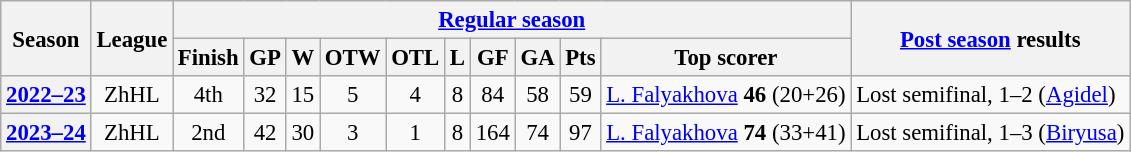<table class="wikitable" style="text-align: center; font-size: 95%">
<tr>
<th rowspan="2">Season</th>
<th rowspan="2">League</th>
<th colspan="10"><a href='#'>Regular season</a></th>
<th rowspan="2"><a href='#'>Post season</a> results</th>
</tr>
<tr>
<th>Finish</th>
<th>GP</th>
<th>W</th>
<th>OTW</th>
<th>OTL</th>
<th>L</th>
<th>GF</th>
<th>GA</th>
<th>Pts</th>
<th>Top scorer</th>
</tr>
<tr>
<th><a href='#'>2022–23</a></th>
<td>ZhHL</td>
<td>4th</td>
<td>32</td>
<td>15</td>
<td>5</td>
<td>4</td>
<td>8</td>
<td>84</td>
<td>58</td>
<td>59</td>
<td align=left> <a href='#'>L. Falyakhova</a> <strong>46</strong> (20+26)</td>
<td align=left>Lost semifinal, 1–2 (<a href='#'>Agidel</a>)</td>
</tr>
<tr>
<th><a href='#'>2023–24</a></th>
<td>ZhHL</td>
<td>2nd</td>
<td>42</td>
<td>30</td>
<td>3</td>
<td>1</td>
<td>8</td>
<td>164</td>
<td>74</td>
<td>97</td>
<td align=left> <a href='#'>L. Falyakhova</a> <strong>74</strong> (33+41)</td>
<td align=left>Lost semifinal, 1–3 (<a href='#'>Biryusa</a>)</td>
</tr>
</table>
